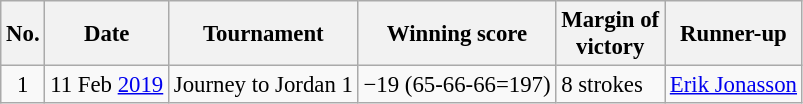<table class="wikitable" style="font-size:95%;">
<tr>
<th>No.</th>
<th>Date</th>
<th>Tournament</th>
<th>Winning score</th>
<th>Margin of<br>victory</th>
<th>Runner-up</th>
</tr>
<tr>
<td align=center>1</td>
<td align=right>11 Feb <a href='#'>2019</a></td>
<td>Journey to Jordan 1</td>
<td>−19 (65-66-66=197)</td>
<td>8 strokes</td>
<td> <a href='#'>Erik Jonasson</a></td>
</tr>
</table>
